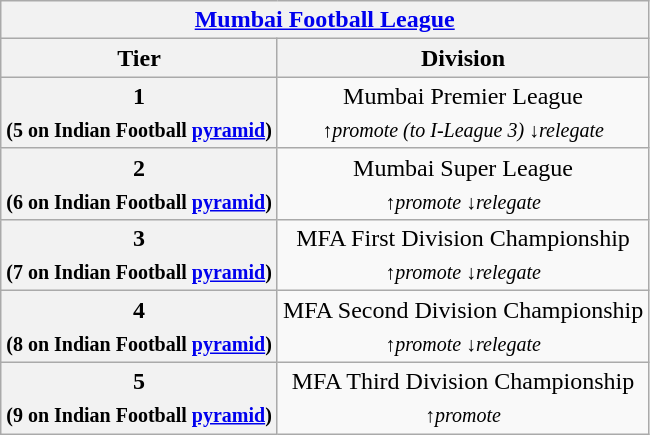<table class="wikitable" style="text-align:center;">
<tr>
<th colspan="2"><a href='#'>Mumbai Football League</a></th>
</tr>
<tr>
<th>Tier</th>
<th>Division</th>
</tr>
<tr>
<th>1<br><sub>(5 on Indian Football <a href='#'>pyramid</a>)</sub></th>
<td>Mumbai Premier League<br><em><sub>↑promote (to I-League 3) ↓relegate</sub></em></td>
</tr>
<tr>
<th>2<br><sub>(6 on Indian Football <a href='#'>pyramid</a>)</sub></th>
<td>Mumbai Super League<br><em><sub>↑promote ↓relegate</sub></em></td>
</tr>
<tr>
<th>3<br><sub>(7 on Indian Football <a href='#'>pyramid</a>)</sub></th>
<td>MFA First Division Championship<br><em><sub>↑promote ↓relegate</sub></em></td>
</tr>
<tr>
<th>4<br><sub>(8 on Indian Football <a href='#'>pyramid</a>)</sub></th>
<td>MFA Second Division Championship<br><em><sub>↑promote ↓relegate</sub></em></td>
</tr>
<tr>
<th>5<br><sub>(9 on Indian Football <a href='#'>pyramid</a>)</sub></th>
<td>MFA Third Division Championship<br><em><sub>↑promote</sub></em></td>
</tr>
</table>
